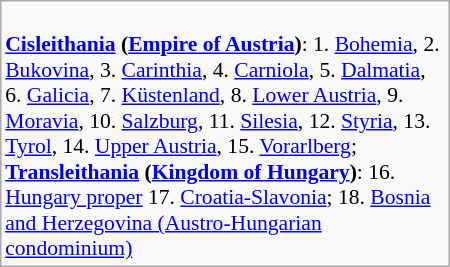<table class="wikitable" style="float:right; width:300px; font-size:90%;">
<tr>
<td><br><strong><a href='#'>Cisleithania</a> (<a href='#'>Empire of Austria</a>)</strong>: 1. <a href='#'>Bohemia</a>, 2. <a href='#'>Bukovina</a>, 3. <a href='#'>Carinthia</a>, 4. <a href='#'>Carniola</a>, 5. <a href='#'>Dalmatia</a>, 6. <a href='#'>Galicia</a>, 7. <a href='#'>Küstenland</a>, 8. <a href='#'>Lower Austria</a>, 9. <a href='#'>Moravia</a>, 10. <a href='#'>Salzburg</a>, 11. <a href='#'>Silesia</a>, 12. <a href='#'>Styria</a>, 13. <a href='#'>Tyrol</a>, 14. <a href='#'>Upper Austria</a>, 15. <a href='#'>Vorarlberg</a>;<br><strong><a href='#'>Transleithania</a> (<a href='#'>Kingdom of Hungary</a>)</strong>: 16. <a href='#'>Hungary proper</a> 17. <a href='#'>Croatia-Slavonia</a>; 18. <a href='#'>Bosnia and Herzegovina (Austro-Hungarian condominium)</a></td>
</tr>
</table>
